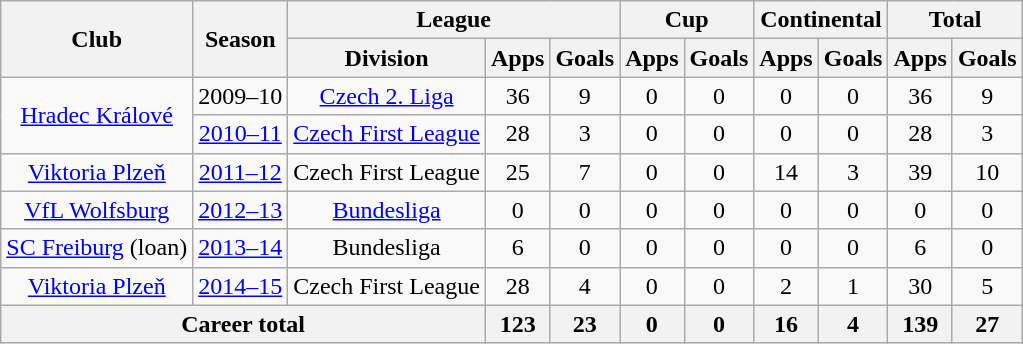<table class="wikitable" style="text-align:center">
<tr>
<th rowspan="2">Club</th>
<th rowspan="2">Season</th>
<th colspan="3">League</th>
<th colspan="2">Cup</th>
<th colspan="2">Continental</th>
<th colspan="2">Total</th>
</tr>
<tr>
<th>Division</th>
<th>Apps</th>
<th>Goals</th>
<th>Apps</th>
<th>Goals</th>
<th>Apps</th>
<th>Goals</th>
<th>Apps</th>
<th>Goals</th>
</tr>
<tr>
<td rowspan="2"><a href='#'>Hradec Králové</a></td>
<td>2009–10</td>
<td><a href='#'>Czech 2. Liga</a></td>
<td>36</td>
<td>9</td>
<td>0</td>
<td>0</td>
<td>0</td>
<td>0</td>
<td>36</td>
<td>9</td>
</tr>
<tr>
<td><a href='#'>2010–11</a></td>
<td><a href='#'>Czech First League</a></td>
<td>28</td>
<td>3</td>
<td>0</td>
<td>0</td>
<td>0</td>
<td>0</td>
<td>28</td>
<td>3</td>
</tr>
<tr>
<td><a href='#'>Viktoria Plzeň</a></td>
<td><a href='#'>2011–12</a></td>
<td>Czech First League</td>
<td>25</td>
<td>7</td>
<td>0</td>
<td>0</td>
<td>14</td>
<td>3</td>
<td>39</td>
<td>10</td>
</tr>
<tr>
<td><a href='#'>VfL Wolfsburg</a></td>
<td><a href='#'>2012–13</a></td>
<td><a href='#'>Bundesliga</a></td>
<td>0</td>
<td>0</td>
<td>0</td>
<td>0</td>
<td>0</td>
<td>0</td>
<td>0</td>
<td>0</td>
</tr>
<tr>
<td><a href='#'>SC Freiburg</a> (loan)</td>
<td><a href='#'>2013–14</a></td>
<td>Bundesliga</td>
<td>6</td>
<td>0</td>
<td>0</td>
<td>0</td>
<td>0</td>
<td>0</td>
<td>6</td>
<td>0</td>
</tr>
<tr>
<td><a href='#'>Viktoria Plzeň</a></td>
<td><a href='#'>2014–15</a></td>
<td>Czech First League</td>
<td>28</td>
<td>4</td>
<td>0</td>
<td>0</td>
<td>2</td>
<td>1</td>
<td>30</td>
<td>5</td>
</tr>
<tr>
<th colspan="3">Career total</th>
<th>123</th>
<th>23</th>
<th>0</th>
<th>0</th>
<th>16</th>
<th>4</th>
<th>139</th>
<th>27</th>
</tr>
</table>
